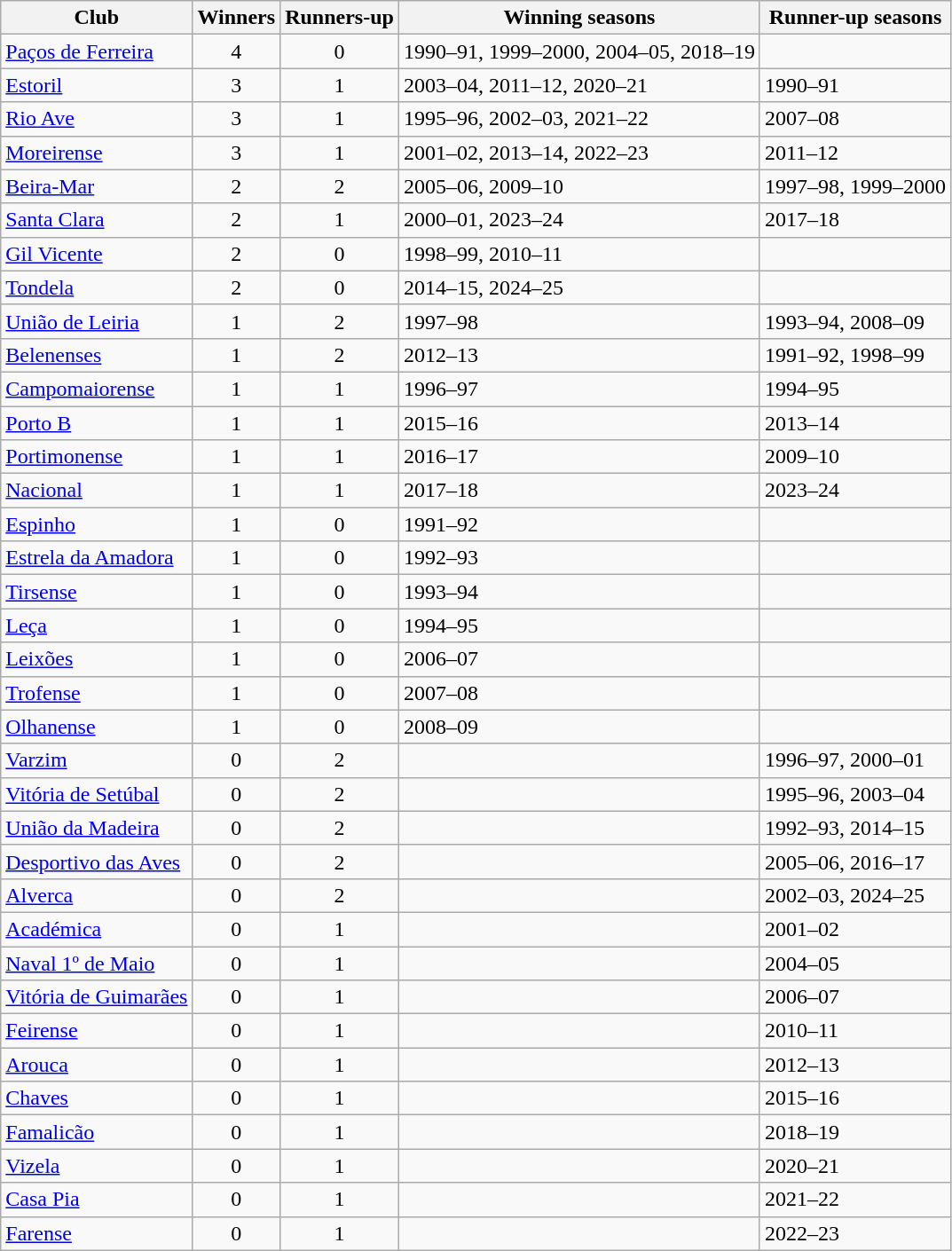<table class="wikitable sortable">
<tr>
<th>Club</th>
<th>Winners</th>
<th>Runners-up</th>
<th>Winning seasons</th>
<th>Runner-up seasons</th>
</tr>
<tr>
<td><a href='#'>Paços de Ferreira</a></td>
<td align=center>4</td>
<td align=center>0</td>
<td>1990–91, 1999–2000, 2004–05, 2018–19</td>
<td></td>
</tr>
<tr>
<td><a href='#'>Estoril</a></td>
<td align=center>3</td>
<td align=center>1</td>
<td>2003–04, 2011–12, 2020–21</td>
<td>1990–91</td>
</tr>
<tr>
<td><a href='#'>Rio Ave</a></td>
<td align=center>3</td>
<td align=center>1</td>
<td>1995–96, 2002–03, 2021–22</td>
<td>2007–08</td>
</tr>
<tr>
<td><a href='#'>Moreirense</a></td>
<td align=center>3</td>
<td align=center>1</td>
<td>2001–02, 2013–14, 2022–23</td>
<td>2011–12</td>
</tr>
<tr>
<td><a href='#'>Beira-Mar</a></td>
<td align=center>2</td>
<td align=center>2</td>
<td>2005–06, 2009–10</td>
<td>1997–98, 1999–2000</td>
</tr>
<tr>
<td><a href='#'>Santa Clara</a></td>
<td align=center>2</td>
<td align=center>1</td>
<td>2000–01, 2023–24</td>
<td>2017–18</td>
</tr>
<tr>
<td><a href='#'>Gil Vicente</a></td>
<td align=center>2</td>
<td align=center>0</td>
<td>1998–99, 2010–11</td>
<td></td>
</tr>
<tr>
<td><a href='#'>Tondela</a></td>
<td align=center>2</td>
<td align=center>0</td>
<td>2014–15, 2024–25</td>
<td></td>
</tr>
<tr>
<td><a href='#'>União de Leiria</a></td>
<td align=center>1</td>
<td align=center>2</td>
<td>1997–98</td>
<td>1993–94, 2008–09</td>
</tr>
<tr>
<td><a href='#'>Belenenses</a></td>
<td align=center>1</td>
<td align=center>2</td>
<td>2012–13</td>
<td>1991–92, 1998–99</td>
</tr>
<tr>
<td><a href='#'>Campomaiorense</a></td>
<td align=center>1</td>
<td align=center>1</td>
<td>1996–97</td>
<td>1994–95</td>
</tr>
<tr>
<td><a href='#'>Porto B</a></td>
<td align=center>1</td>
<td align=center>1</td>
<td>2015–16</td>
<td>2013–14</td>
</tr>
<tr>
<td><a href='#'>Portimonense</a></td>
<td align=center>1</td>
<td align=center>1</td>
<td>2016–17</td>
<td>2009–10</td>
</tr>
<tr>
<td><a href='#'>Nacional</a></td>
<td align=center>1</td>
<td align=center>1</td>
<td>2017–18</td>
<td>2023–24</td>
</tr>
<tr>
<td><a href='#'>Espinho</a></td>
<td align=center>1</td>
<td align=center>0</td>
<td>1991–92</td>
<td></td>
</tr>
<tr>
<td><a href='#'>Estrela da Amadora</a></td>
<td align=center>1</td>
<td align=center>0</td>
<td>1992–93</td>
<td></td>
</tr>
<tr>
<td><a href='#'>Tirsense</a></td>
<td align=center>1</td>
<td align=center>0</td>
<td>1993–94</td>
<td></td>
</tr>
<tr>
<td><a href='#'>Leça</a></td>
<td align=center>1</td>
<td align=center>0</td>
<td>1994–95</td>
<td></td>
</tr>
<tr>
<td><a href='#'>Leixões</a></td>
<td align=center>1</td>
<td align=center>0</td>
<td>2006–07</td>
<td></td>
</tr>
<tr>
<td><a href='#'>Trofense</a></td>
<td align=center>1</td>
<td align=center>0</td>
<td>2007–08</td>
<td></td>
</tr>
<tr>
<td><a href='#'>Olhanense</a></td>
<td align=center>1</td>
<td align=center>0</td>
<td>2008–09</td>
<td></td>
</tr>
<tr>
<td><a href='#'>Varzim</a></td>
<td align=center>0</td>
<td align=center>2</td>
<td></td>
<td>1996–97, 2000–01</td>
</tr>
<tr>
<td><a href='#'>Vitória de Setúbal</a></td>
<td align=center>0</td>
<td align=center>2</td>
<td></td>
<td>1995–96, 2003–04</td>
</tr>
<tr>
<td><a href='#'>União da Madeira</a></td>
<td align=center>0</td>
<td align=center>2</td>
<td></td>
<td>1992–93, 2014–15</td>
</tr>
<tr>
<td><a href='#'>Desportivo das Aves</a></td>
<td align=center>0</td>
<td align=center>2</td>
<td></td>
<td>2005–06, 2016–17</td>
</tr>
<tr>
<td><a href='#'>Alverca</a></td>
<td align=center>0</td>
<td align=center>2</td>
<td></td>
<td>2002–03, 2024–25</td>
</tr>
<tr>
<td><a href='#'>Académica</a></td>
<td align=center>0</td>
<td align=center>1</td>
<td></td>
<td>2001–02</td>
</tr>
<tr>
<td><a href='#'>Naval 1º de Maio</a></td>
<td align=center>0</td>
<td align=center>1</td>
<td></td>
<td>2004–05</td>
</tr>
<tr>
<td><a href='#'>Vitória de Guimarães</a></td>
<td align=center>0</td>
<td align=center>1</td>
<td></td>
<td>2006–07</td>
</tr>
<tr>
<td><a href='#'>Feirense</a></td>
<td align=center>0</td>
<td align=center>1</td>
<td></td>
<td>2010–11</td>
</tr>
<tr>
<td><a href='#'>Arouca</a></td>
<td align=center>0</td>
<td align=center>1</td>
<td></td>
<td>2012–13</td>
</tr>
<tr>
<td><a href='#'>Chaves</a></td>
<td align=center>0</td>
<td align=center>1</td>
<td></td>
<td>2015–16</td>
</tr>
<tr>
<td><a href='#'>Famalicão</a></td>
<td align=center>0</td>
<td align=center>1</td>
<td></td>
<td>2018–19</td>
</tr>
<tr>
<td><a href='#'>Vizela</a></td>
<td align=center>0</td>
<td align=center>1</td>
<td></td>
<td>2020–21</td>
</tr>
<tr>
<td><a href='#'>Casa Pia</a></td>
<td align=center>0</td>
<td align=center>1</td>
<td></td>
<td>2021–22</td>
</tr>
<tr>
<td><a href='#'>Farense</a></td>
<td align=center>0</td>
<td align=center>1</td>
<td></td>
<td>2022–23</td>
</tr>
</table>
